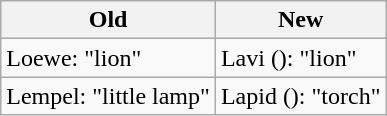<table class="wikitable">
<tr>
<th>Old</th>
<th>New</th>
</tr>
<tr>
<td>Loewe: "lion"</td>
<td>Lavi (): "lion"</td>
</tr>
<tr>
<td>Lempel: "little lamp"</td>
<td>Lapid (): "torch"</td>
</tr>
</table>
